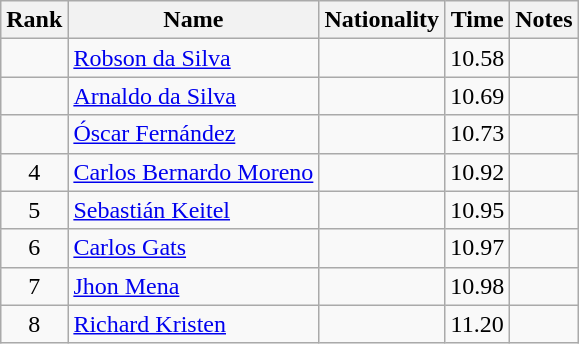<table class="wikitable sortable" style="text-align:center">
<tr>
<th>Rank</th>
<th>Name</th>
<th>Nationality</th>
<th>Time</th>
<th>Notes</th>
</tr>
<tr>
<td></td>
<td align=left><a href='#'>Robson da Silva</a></td>
<td align=left></td>
<td>10.58</td>
<td></td>
</tr>
<tr>
<td></td>
<td align=left><a href='#'>Arnaldo da Silva</a></td>
<td align=left></td>
<td>10.69</td>
<td></td>
</tr>
<tr>
<td></td>
<td align=left><a href='#'>Óscar Fernández</a></td>
<td align=left></td>
<td>10.73</td>
<td></td>
</tr>
<tr>
<td>4</td>
<td align=left><a href='#'>Carlos Bernardo Moreno</a></td>
<td align=left></td>
<td>10.92</td>
<td></td>
</tr>
<tr>
<td>5</td>
<td align=left><a href='#'>Sebastián Keitel</a></td>
<td align=left></td>
<td>10.95</td>
<td></td>
</tr>
<tr>
<td>6</td>
<td align=left><a href='#'>Carlos Gats</a></td>
<td align=left></td>
<td>10.97</td>
<td></td>
</tr>
<tr>
<td>7</td>
<td align=left><a href='#'>Jhon Mena</a></td>
<td align=left></td>
<td>10.98</td>
<td></td>
</tr>
<tr>
<td>8</td>
<td align=left><a href='#'>Richard Kristen</a></td>
<td align=left></td>
<td>11.20</td>
<td></td>
</tr>
</table>
